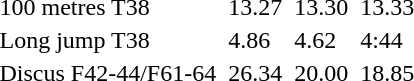<table>
<tr>
<td>100 metres T38</td>
<td></td>
<td>13.27</td>
<td></td>
<td>13.30</td>
<td></td>
<td>13.33</td>
</tr>
<tr>
<td>Long jump T38</td>
<td></td>
<td>4.86</td>
<td></td>
<td>4.62</td>
<td></td>
<td>4:44</td>
</tr>
<tr>
<td>Discus F42-44/F61-64</td>
<td></td>
<td>26.34</td>
<td></td>
<td>20.00</td>
<td></td>
<td>18.85</td>
</tr>
</table>
